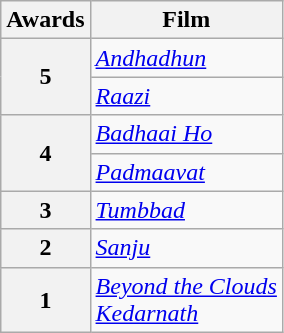<table class="wikitable">
<tr>
<th>Awards</th>
<th>Film</th>
</tr>
<tr>
<th scope=row rowspan=2>5</th>
<td><em><a href='#'>Andhadhun</a></em></td>
</tr>
<tr>
<td><em><a href='#'>Raazi</a></em></td>
</tr>
<tr>
<th scope=row rowspan=2>4</th>
<td><em><a href='#'>Badhaai Ho</a></em></td>
</tr>
<tr>
<td><em><a href='#'>Padmaavat</a></em></td>
</tr>
<tr>
<th scope=row>3</th>
<td><em><a href='#'>Tumbbad</a></em></td>
</tr>
<tr>
<th scope=row>2</th>
<td><em><a href='#'>Sanju</a></em></td>
</tr>
<tr>
<th scope=row>1</th>
<td><em><a href='#'>Beyond the Clouds</a></em><br><em><a href='#'>Kedarnath</a></em></td>
</tr>
</table>
